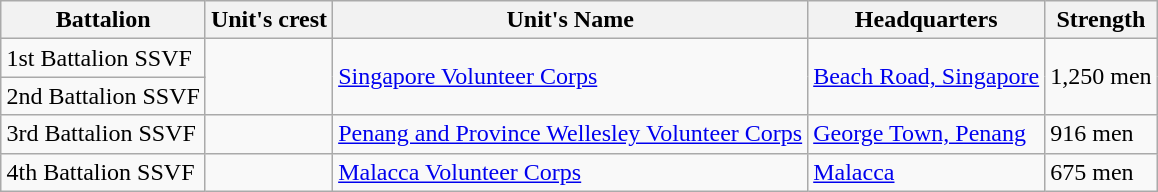<table class="wikitable" style="margin-left: auto; margin-right: auto; border: none;">
<tr>
<th>Battalion</th>
<th>Unit's crest</th>
<th>Unit's Name</th>
<th>Headquarters</th>
<th>Strength</th>
</tr>
<tr>
<td>1st Battalion SSVF</td>
<td rowspan="2"></td>
<td rowspan="2"><a href='#'>Singapore Volunteer Corps</a></td>
<td rowspan="2"><a href='#'>Beach Road, Singapore</a></td>
<td rowspan="2">1,250 men</td>
</tr>
<tr>
<td>2nd Battalion SSVF</td>
</tr>
<tr>
<td>3rd Battalion SSVF</td>
<td></td>
<td><a href='#'>Penang and Province Wellesley Volunteer Corps</a></td>
<td><a href='#'>George Town, Penang</a></td>
<td>916 men</td>
</tr>
<tr>
<td>4th Battalion SSVF</td>
<td></td>
<td><a href='#'>Malacca Volunteer Corps</a></td>
<td><a href='#'>Malacca</a></td>
<td>675 men</td>
</tr>
</table>
